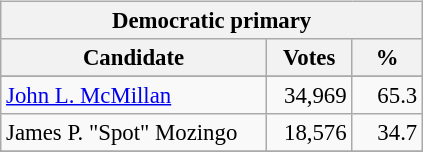<table class="wikitable" align="left" style="margin: 1em 1em 1em 0; font-size: 95%;">
<tr>
<th colspan="3">Democratic primary</th>
</tr>
<tr>
<th colspan="1" style="width: 170px">Candidate</th>
<th style="width: 50px">Votes</th>
<th style="width: 40px">%</th>
</tr>
<tr>
</tr>
<tr>
<td><a href='#'>John L. McMillan</a></td>
<td align="right">34,969</td>
<td align="right">65.3</td>
</tr>
<tr>
<td>James P. "Spot" Mozingo</td>
<td align="right">18,576</td>
<td align="right">34.7</td>
</tr>
<tr>
</tr>
</table>
